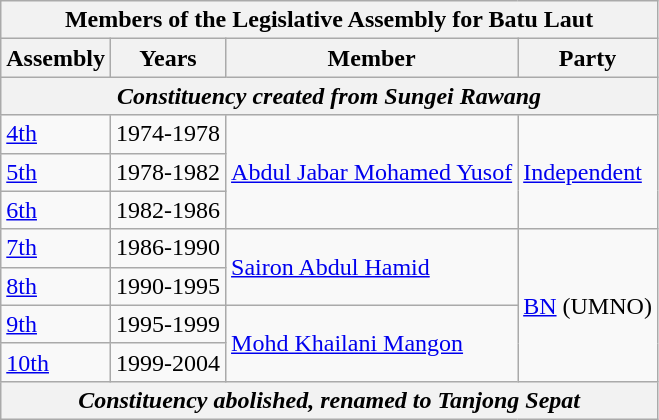<table class=wikitable>
<tr>
<th colspan=4>Members of the Legislative Assembly for Batu Laut</th>
</tr>
<tr>
<th>Assembly</th>
<th>Years</th>
<th>Member</th>
<th>Party</th>
</tr>
<tr>
<th colspan=4 align=center><em>Constituency created from Sungei Rawang</em></th>
</tr>
<tr>
<td><a href='#'>4th</a></td>
<td>1974-1978</td>
<td rowspan=3><a href='#'>Abdul Jabar Mohamed Yusof</a></td>
<td rowspan=3><a href='#'>Independent</a></td>
</tr>
<tr>
<td><a href='#'>5th</a></td>
<td>1978-1982</td>
</tr>
<tr>
<td><a href='#'>6th</a></td>
<td>1982-1986</td>
</tr>
<tr>
<td><a href='#'>7th</a></td>
<td>1986-1990</td>
<td rowspan=2><a href='#'>Sairon Abdul Hamid</a></td>
<td rowspan=4><a href='#'>BN</a> (UMNO)</td>
</tr>
<tr>
<td><a href='#'>8th</a></td>
<td>1990-1995</td>
</tr>
<tr>
<td><a href='#'>9th</a></td>
<td>1995-1999</td>
<td rowspan=2><a href='#'>Mohd Khailani Mangon</a></td>
</tr>
<tr>
<td><a href='#'>10th</a></td>
<td>1999-2004</td>
</tr>
<tr>
<th colspan=4 align=center><em>Constituency abolished, renamed to Tanjong Sepat</em></th>
</tr>
</table>
